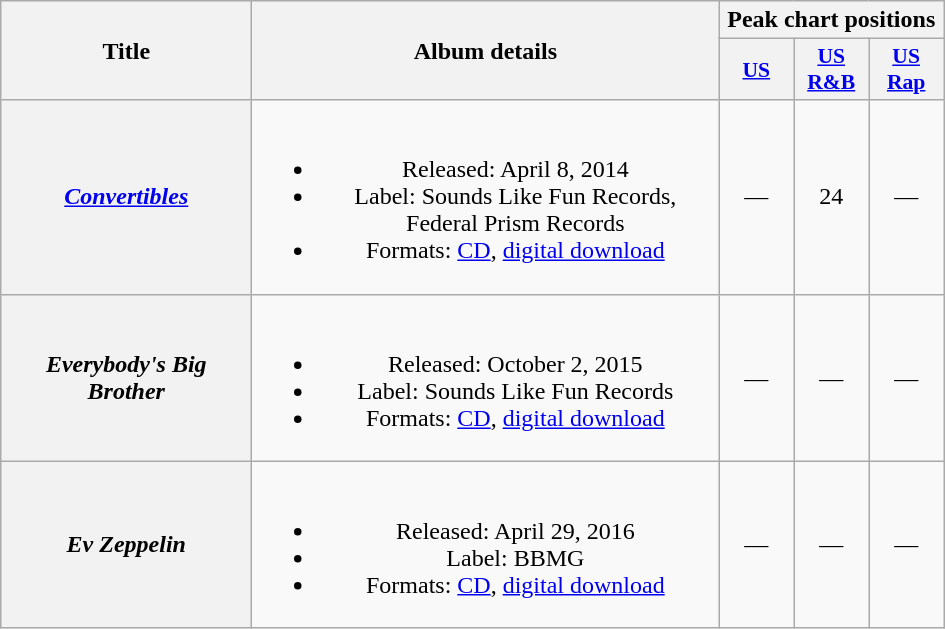<table class="wikitable plainrowheaders" style="text-align:center;">
<tr>
<th scope="col" rowspan="2" style="width:10em;">Title</th>
<th scope="col" rowspan="2" style="width:19em;">Album details</th>
<th scope="col" colspan="3">Peak chart positions</th>
</tr>
<tr>
<th scope="col" style="width:3em;font-size:90%;"><a href='#'>US</a></th>
<th scope="col" style="width:3em;font-size:90%;"><a href='#'>US<br>R&B</a></th>
<th scope="col" style="width:3em;font-size:90%;"><a href='#'>US<br>Rap</a></th>
</tr>
<tr>
<th scope="row"><em><a href='#'>Convertibles</a></em></th>
<td><br><ul><li>Released: April 8, 2014</li><li>Label: Sounds Like Fun Records, Federal Prism Records</li><li>Formats: <a href='#'>CD</a>, <a href='#'>digital download</a></li></ul></td>
<td>—</td>
<td>24</td>
<td>—</td>
</tr>
<tr>
<th scope="row"><em>Everybody's Big Brother</em></th>
<td><br><ul><li>Released: October 2, 2015</li><li>Label: Sounds Like Fun Records</li><li>Formats: <a href='#'>CD</a>, <a href='#'>digital download</a></li></ul></td>
<td>—</td>
<td>—</td>
<td>—</td>
</tr>
<tr>
<th scope="row"><em>Ev Zeppelin</em><br></th>
<td><br><ul><li>Released: April 29, 2016</li><li>Label: BBMG</li><li>Formats: <a href='#'>CD</a>, <a href='#'>digital download</a></li></ul></td>
<td>—</td>
<td>—</td>
<td>—</td>
</tr>
</table>
